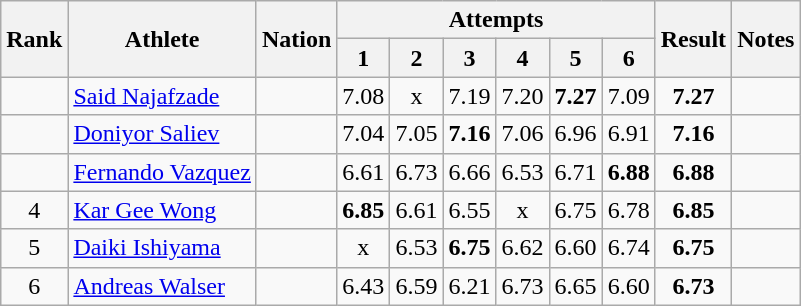<table class="wikitable sortable" style="text-align:center">
<tr>
<th rowspan="2">Rank</th>
<th rowspan="2">Athlete</th>
<th rowspan="2">Nation</th>
<th colspan="6">Attempts</th>
<th rowspan="2">Result</th>
<th rowspan="2">Notes</th>
</tr>
<tr>
<th>1</th>
<th>2</th>
<th>3</th>
<th>4</th>
<th>5</th>
<th>6</th>
</tr>
<tr>
<td></td>
<td align=left><a href='#'>Said Najafzade</a></td>
<td align="left"></td>
<td>7.08</td>
<td>x</td>
<td>7.19</td>
<td>7.20</td>
<td><strong>7.27</strong></td>
<td>7.09</td>
<td><strong>7.27</strong></td>
<td></td>
</tr>
<tr>
<td></td>
<td align=left><a href='#'>Doniyor Saliev</a></td>
<td align="left"></td>
<td>7.04</td>
<td>7.05</td>
<td><strong>7.16</strong></td>
<td>7.06</td>
<td>6.96</td>
<td>6.91</td>
<td><strong>7.16</strong></td>
<td></td>
</tr>
<tr>
<td></td>
<td align=left><a href='#'>Fernando Vazquez</a></td>
<td align="left"></td>
<td>6.61</td>
<td>6.73</td>
<td>6.66</td>
<td>6.53</td>
<td>6.71</td>
<td><strong>6.88</strong></td>
<td><strong>6.88</strong></td>
<td></td>
</tr>
<tr>
<td>4</td>
<td align=left><a href='#'>Kar Gee Wong</a></td>
<td align="left"></td>
<td><strong>6.85</strong></td>
<td>6.61</td>
<td>6.55</td>
<td>x</td>
<td>6.75</td>
<td>6.78</td>
<td><strong>6.85</strong></td>
<td></td>
</tr>
<tr>
<td>5</td>
<td align=left><a href='#'>Daiki Ishiyama</a></td>
<td align="left"></td>
<td>x</td>
<td>6.53</td>
<td><strong>6.75</strong></td>
<td>6.62</td>
<td>6.60</td>
<td>6.74</td>
<td><strong>6.75</strong></td>
<td></td>
</tr>
<tr>
<td>6</td>
<td align=left><a href='#'>Andreas Walser</a></td>
<td align="left"></td>
<td>6.43</td>
<td>6.59</td>
<td>6.21</td>
<td>6.73</td>
<td>6.65</td>
<td>6.60</td>
<td><strong>6.73</strong></td>
<td></td>
</tr>
</table>
